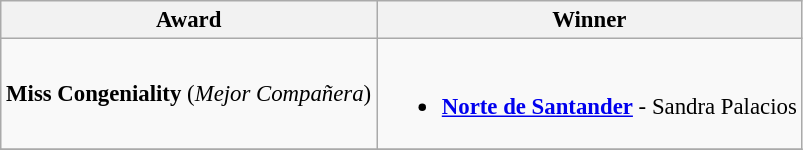<table class="wikitable" style="font-size: 95%;">
<tr>
<th>Award</th>
<th>Winner</th>
</tr>
<tr>
<td><strong>Miss Congeniality</strong> (<em>Mejor Compañera</em>)</td>
<td><br><ul><li><strong> <a href='#'>Norte de Santander</a></strong> - Sandra Palacios</li></ul></td>
</tr>
<tr>
</tr>
</table>
